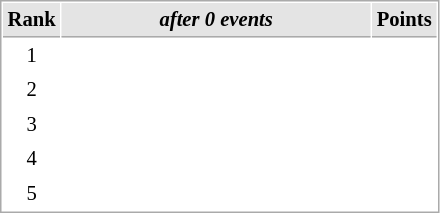<table cellspacing="1" cellpadding="3" style="border:1px solid #AAAAAA;font-size:86%">
<tr bgcolor="#E4E4E4">
<th style="border-bottom:1px solid #AAAAAA" width=10>Rank</th>
<th style="border-bottom:1px solid #AAAAAA" width=200><em>after 0 events</em></th>
<th style="border-bottom:1px solid #AAAAAA" width=20>Points</th>
</tr>
<tr>
<td align=center>1</td>
<td></td>
<td align=center></td>
</tr>
<tr>
<td align=center>2</td>
<td></td>
<td align=center></td>
</tr>
<tr>
<td align=center>3</td>
<td></td>
<td align=center></td>
</tr>
<tr>
<td align=center>4</td>
<td></td>
<td align=center></td>
</tr>
<tr>
<td align=center>5</td>
<td></td>
<td align=center></td>
</tr>
</table>
